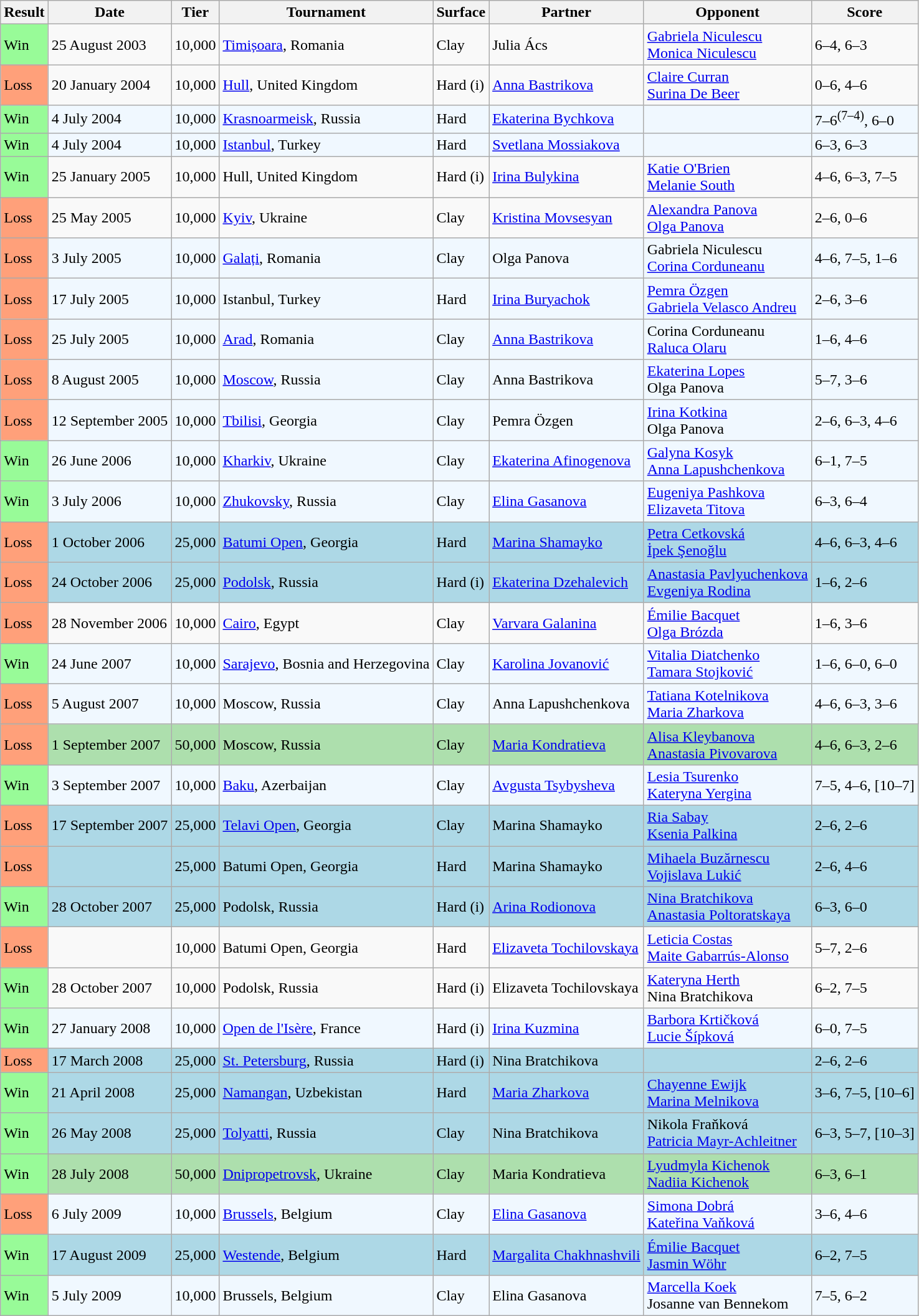<table class="sortable wikitable">
<tr>
<th>Result</th>
<th>Date</th>
<th>Tier</th>
<th>Tournament</th>
<th>Surface</th>
<th>Partner</th>
<th>Opponent</th>
<th class="unsortable">Score</th>
</tr>
<tr>
<td style="background:#98fb98;">Win</td>
<td>25 August 2003</td>
<td>10,000</td>
<td><a href='#'>Timișoara</a>, Romania</td>
<td>Clay</td>
<td> Julia Ács</td>
<td> <a href='#'>Gabriela Niculescu</a><br> <a href='#'>Monica Niculescu</a></td>
<td>6–4, 6–3</td>
</tr>
<tr>
<td style="background:#ffa07a;">Loss</td>
<td>20 January 2004</td>
<td>10,000</td>
<td><a href='#'>Hull</a>, United Kingdom</td>
<td>Hard (i)</td>
<td> <a href='#'>Anna Bastrikova</a></td>
<td> <a href='#'>Claire Curran</a> <br>  <a href='#'>Surina De Beer</a></td>
<td>0–6, 4–6</td>
</tr>
<tr bgcolor="#f0f8ff">
<td style="background:#98fb98;">Win</td>
<td>4 July 2004</td>
<td>10,000</td>
<td><a href='#'>Krasnoarmeisk</a>, Russia</td>
<td>Hard</td>
<td> <a href='#'>Ekaterina Bychkova</a></td>
<td></td>
<td>7–6<sup>(7–4)</sup>, 6–0</td>
</tr>
<tr bgcolor="#f0f8ff">
<td style="background:#98fb98;">Win</td>
<td>4 July 2004</td>
<td>10,000</td>
<td><a href='#'>Istanbul</a>, Turkey</td>
<td>Hard</td>
<td> <a href='#'>Svetlana Mossiakova</a></td>
<td></td>
<td>6–3, 6–3</td>
</tr>
<tr>
<td style="background:#98fb98;">Win</td>
<td>25 January 2005</td>
<td>10,000</td>
<td>Hull, United Kingdom</td>
<td>Hard (i)</td>
<td> <a href='#'>Irina Bulykina</a></td>
<td> <a href='#'>Katie O'Brien</a> <br>  <a href='#'>Melanie South</a></td>
<td>4–6, 6–3, 7–5</td>
</tr>
<tr>
<td style="background:#ffa07a;">Loss</td>
<td>25 May 2005</td>
<td>10,000</td>
<td><a href='#'>Kyiv</a>, Ukraine</td>
<td>Clay</td>
<td> <a href='#'>Kristina Movsesyan</a></td>
<td> <a href='#'>Alexandra Panova</a> <br>  <a href='#'>Olga Panova</a></td>
<td>2–6, 0–6</td>
</tr>
<tr bgcolor="#f0f8ff">
<td style="background:#ffa07a;">Loss</td>
<td>3 July 2005</td>
<td>10,000</td>
<td><a href='#'>Galați</a>, Romania</td>
<td>Clay</td>
<td> Olga Panova</td>
<td> Gabriela Niculescu <br>  <a href='#'>Corina Corduneanu</a></td>
<td>4–6, 7–5, 1–6</td>
</tr>
<tr bgcolor="#f0f8ff">
<td style="background:#ffa07a;">Loss</td>
<td>17 July 2005</td>
<td>10,000</td>
<td>Istanbul, Turkey</td>
<td>Hard</td>
<td> <a href='#'>Irina Buryachok</a></td>
<td> <a href='#'>Pemra Özgen</a> <br>  <a href='#'>Gabriela Velasco Andreu</a></td>
<td>2–6, 3–6</td>
</tr>
<tr style="background:#f0f8ff;">
<td style="background:#ffa07a;">Loss</td>
<td>25 July 2005</td>
<td>10,000</td>
<td><a href='#'>Arad</a>, Romania</td>
<td>Clay</td>
<td> <a href='#'>Anna Bastrikova</a></td>
<td> Corina Corduneanu <br>  <a href='#'>Raluca Olaru</a></td>
<td>1–6, 4–6</td>
</tr>
<tr style="background:#f0f8ff;">
<td style="background:#ffa07a;">Loss</td>
<td>8 August 2005</td>
<td>10,000</td>
<td><a href='#'>Moscow</a>, Russia</td>
<td>Clay</td>
<td> Anna Bastrikova</td>
<td> <a href='#'>Ekaterina Lopes</a> <br>  Olga Panova</td>
<td>5–7, 3–6</td>
</tr>
<tr style="background:#f0f8ff;">
<td style="background:#ffa07a;">Loss</td>
<td>12 September 2005</td>
<td>10,000</td>
<td><a href='#'>Tbilisi</a>, Georgia</td>
<td>Clay</td>
<td> Pemra Özgen</td>
<td> <a href='#'>Irina Kotkina</a> <br>  Olga Panova</td>
<td>2–6, 6–3, 4–6</td>
</tr>
<tr bgcolor="#f0f8ff">
<td style="background:#98fb98;">Win</td>
<td>26 June 2006</td>
<td>10,000</td>
<td><a href='#'>Kharkiv</a>, Ukraine</td>
<td>Clay</td>
<td> <a href='#'>Ekaterina Afinogenova</a></td>
<td> <a href='#'>Galyna Kosyk</a> <br>  <a href='#'>Anna Lapushchenkova</a></td>
<td>6–1, 7–5</td>
</tr>
<tr style="background:#f0f8ff;">
<td style="background:#98fb98;">Win</td>
<td>3 July 2006</td>
<td>10,000</td>
<td><a href='#'>Zhukovsky</a>, Russia</td>
<td>Clay</td>
<td> <a href='#'>Elina Gasanova</a></td>
<td> <a href='#'>Eugeniya Pashkova</a> <br>  <a href='#'>Elizaveta Titova</a></td>
<td>6–3, 6–4</td>
</tr>
<tr style="background:lightblue;">
<td style="background:#ffa07a;">Loss</td>
<td>1 October 2006</td>
<td>25,000</td>
<td><a href='#'>Batumi Open</a>, Georgia</td>
<td>Hard</td>
<td> <a href='#'>Marina Shamayko</a></td>
<td> <a href='#'>Petra Cetkovská</a> <br>  <a href='#'>İpek Şenoğlu</a></td>
<td>4–6, 6–3, 4–6</td>
</tr>
<tr style="background:lightblue;">
<td style="background:#ffa07a;">Loss</td>
<td>24 October 2006</td>
<td>25,000</td>
<td><a href='#'>Podolsk</a>, Russia</td>
<td>Hard (i)</td>
<td> <a href='#'>Ekaterina Dzehalevich</a></td>
<td> <a href='#'>Anastasia Pavlyuchenkova</a> <br>  <a href='#'>Evgeniya Rodina</a></td>
<td>1–6, 2–6</td>
</tr>
<tr>
<td style="background:#ffa07a;">Loss</td>
<td>28 November 2006</td>
<td>10,000</td>
<td><a href='#'>Cairo</a>, Egypt</td>
<td>Clay</td>
<td> <a href='#'>Varvara Galanina</a></td>
<td> <a href='#'>Émilie Bacquet</a> <br>  <a href='#'>Olga Brózda</a></td>
<td>1–6, 3–6</td>
</tr>
<tr bgcolor="#f0f8ff">
<td style="background:#98fb98;">Win</td>
<td>24 June 2007</td>
<td>10,000</td>
<td><a href='#'>Sarajevo</a>, Bosnia and Herzegovina</td>
<td>Clay</td>
<td> <a href='#'>Karolina Jovanović</a></td>
<td> <a href='#'>Vitalia Diatchenko</a> <br>  <a href='#'>Tamara Stojković</a></td>
<td>1–6, 6–0, 6–0</td>
</tr>
<tr bgcolor="#f0f8ff">
<td style="background:#ffa07a;">Loss</td>
<td>5 August 2007</td>
<td>10,000</td>
<td>Moscow, Russia</td>
<td>Clay</td>
<td> Anna Lapushchenkova</td>
<td> <a href='#'>Tatiana Kotelnikova</a> <br>  <a href='#'>Maria Zharkova</a></td>
<td>4–6, 6–3, 3–6</td>
</tr>
<tr style="background:#addfad;">
<td style="background:#ffa07a;">Loss</td>
<td>1 September 2007</td>
<td>50,000</td>
<td>Moscow, Russia</td>
<td>Clay</td>
<td> <a href='#'>Maria Kondratieva</a></td>
<td> <a href='#'>Alisa Kleybanova</a> <br>  <a href='#'>Anastasia Pivovarova</a></td>
<td>4–6, 6–3, 2–6</td>
</tr>
<tr bgcolor="#f0f8ff">
<td style="background:#98fb98;">Win</td>
<td>3 September 2007</td>
<td>10,000</td>
<td><a href='#'>Baku</a>, Azerbaijan</td>
<td>Clay</td>
<td> <a href='#'>Avgusta Tsybysheva</a></td>
<td> <a href='#'>Lesia Tsurenko</a> <br>  <a href='#'>Kateryna Yergina</a></td>
<td>7–5, 4–6, [10–7]</td>
</tr>
<tr style="background:lightblue;">
<td style="background:#ffa07a;">Loss</td>
<td>17 September 2007</td>
<td>25,000</td>
<td><a href='#'>Telavi Open</a>, Georgia</td>
<td>Clay</td>
<td> Marina Shamayko</td>
<td> <a href='#'>Ria Sabay</a> <br>  <a href='#'>Ksenia Palkina</a></td>
<td>2–6, 2–6</td>
</tr>
<tr style="background:lightblue;">
<td style="background:#ffa07a;">Loss</td>
<td></td>
<td>25,000</td>
<td>Batumi Open, Georgia</td>
<td>Hard</td>
<td> Marina Shamayko</td>
<td> <a href='#'>Mihaela Buzărnescu</a> <br>  <a href='#'>Vojislava Lukić</a></td>
<td>2–6, 4–6</td>
</tr>
<tr style="background:lightblue;">
<td style="background:#98fb98;">Win</td>
<td>28 October 2007</td>
<td>25,000</td>
<td>Podolsk, Russia</td>
<td>Hard (i)</td>
<td> <a href='#'>Arina Rodionova</a></td>
<td> <a href='#'>Nina Bratchikova</a> <br>  <a href='#'>Anastasia Poltoratskaya</a></td>
<td>6–3, 6–0</td>
</tr>
<tr>
<td style="background:#ffa07a;">Loss</td>
<td></td>
<td>10,000</td>
<td>Batumi Open, Georgia</td>
<td>Hard</td>
<td> <a href='#'>Elizaveta Tochilovskaya</a></td>
<td> <a href='#'>Leticia Costas</a> <br>  <a href='#'>Maite Gabarrús-Alonso</a></td>
<td>5–7, 2–6</td>
</tr>
<tr>
<td style="background:#98fb98;">Win</td>
<td>28 October 2007</td>
<td>10,000</td>
<td>Podolsk, Russia</td>
<td>Hard (i)</td>
<td> Elizaveta Tochilovskaya</td>
<td> <a href='#'>Kateryna Herth</a> <br>  Nina Bratchikova</td>
<td>6–2, 7–5</td>
</tr>
<tr bgcolor="#f0f8ff">
<td style="background:#98fb98;">Win</td>
<td>27 January 2008</td>
<td>10,000</td>
<td><a href='#'>Open de l'Isère</a>, France</td>
<td>Hard (i)</td>
<td> <a href='#'>Irina Kuzmina</a></td>
<td> <a href='#'>Barbora Krtičková</a> <br>  <a href='#'>Lucie Šípková</a></td>
<td>6–0, 7–5</td>
</tr>
<tr style="background:lightblue;">
<td style="background:#ffa07a;">Loss</td>
<td>17 March 2008</td>
<td>25,000</td>
<td><a href='#'>St. Petersburg</a>, Russia</td>
<td>Hard (i)</td>
<td> Nina Bratchikova</td>
<td></td>
<td>2–6, 2–6</td>
</tr>
<tr style="background:lightblue;">
<td style="background:#98fb98;">Win</td>
<td>21 April 2008</td>
<td>25,000</td>
<td><a href='#'>Namangan</a>, Uzbekistan</td>
<td>Hard</td>
<td> <a href='#'>Maria Zharkova</a></td>
<td> <a href='#'>Chayenne Ewijk</a> <br>  <a href='#'>Marina Melnikova</a></td>
<td>3–6, 7–5, [10–6]</td>
</tr>
<tr style="background:lightblue;">
<td style="background:#98fb98;">Win</td>
<td>26 May 2008</td>
<td>25,000</td>
<td><a href='#'>Tolyatti</a>, Russia</td>
<td>Clay</td>
<td> Nina Bratchikova</td>
<td> Nikola Fraňková<br> <a href='#'>Patricia Mayr-Achleitner</a></td>
<td>6–3, 5–7, [10–3]</td>
</tr>
<tr style="background:#addfad;">
<td style="background:#98fb98;">Win</td>
<td>28 July 2008</td>
<td>50,000</td>
<td><a href='#'>Dnipropetrovsk</a>, Ukraine</td>
<td>Clay</td>
<td> Maria Kondratieva</td>
<td> <a href='#'>Lyudmyla Kichenok</a><br> <a href='#'>Nadiia Kichenok</a></td>
<td>6–3, 6–1</td>
</tr>
<tr style="background:#f0f8ff;">
<td style="background:#ffa07a;">Loss</td>
<td>6 July 2009</td>
<td>10,000</td>
<td><a href='#'>Brussels</a>, Belgium</td>
<td>Clay</td>
<td> <a href='#'>Elina Gasanova</a></td>
<td> <a href='#'>Simona Dobrá</a><br> <a href='#'>Kateřina Vaňková</a></td>
<td>3–6, 4–6</td>
</tr>
<tr style="background:lightblue;">
<td style="background:#98fb98;">Win</td>
<td>17 August 2009</td>
<td>25,000</td>
<td><a href='#'>Westende</a>, Belgium</td>
<td>Hard</td>
<td> <a href='#'>Margalita Chakhnashvili</a></td>
<td> <a href='#'>Émilie Bacquet</a><br> <a href='#'>Jasmin Wöhr</a></td>
<td>6–2, 7–5</td>
</tr>
<tr style="background:#f0f8ff;">
<td style="background:#98fb98;">Win</td>
<td>5 July 2009</td>
<td>10,000</td>
<td>Brussels, Belgium</td>
<td>Clay</td>
<td> Elina Gasanova</td>
<td> <a href='#'>Marcella Koek</a><br> Josanne van Bennekom</td>
<td>7–5, 6–2</td>
</tr>
</table>
